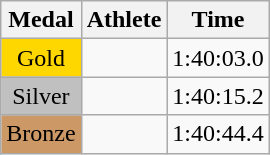<table class="wikitable">
<tr>
<th>Medal</th>
<th>Athlete</th>
<th>Time</th>
</tr>
<tr>
<td style="text-align:center;background-color:gold;">Gold</td>
<td></td>
<td>1:40:03.0</td>
</tr>
<tr>
<td style="text-align:center;background-color:silver;">Silver</td>
<td></td>
<td>1:40:15.2</td>
</tr>
<tr>
<td style="text-align:center;background-color:#CC9966;">Bronze</td>
<td></td>
<td>1:40:44.4</td>
</tr>
</table>
